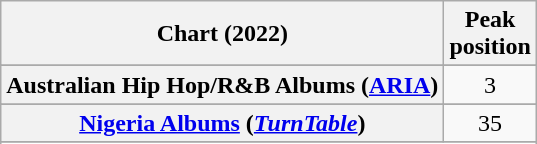<table class="wikitable sortable plainrowheaders" style="text-align:center">
<tr>
<th scope="col">Chart (2022)</th>
<th scope="col">Peak<br>position</th>
</tr>
<tr>
</tr>
<tr>
<th scope="row">Australian Hip Hop/R&B Albums (<a href='#'>ARIA</a>)</th>
<td>3</td>
</tr>
<tr>
</tr>
<tr>
</tr>
<tr>
</tr>
<tr>
</tr>
<tr>
</tr>
<tr>
</tr>
<tr>
</tr>
<tr>
</tr>
<tr>
</tr>
<tr>
</tr>
<tr>
<th scope="row"><a href='#'>Nigeria Albums</a> (<em><a href='#'>TurnTable</a></em>)</th>
<td>35</td>
</tr>
<tr>
</tr>
<tr>
</tr>
<tr>
</tr>
<tr>
</tr>
<tr>
</tr>
<tr>
</tr>
</table>
